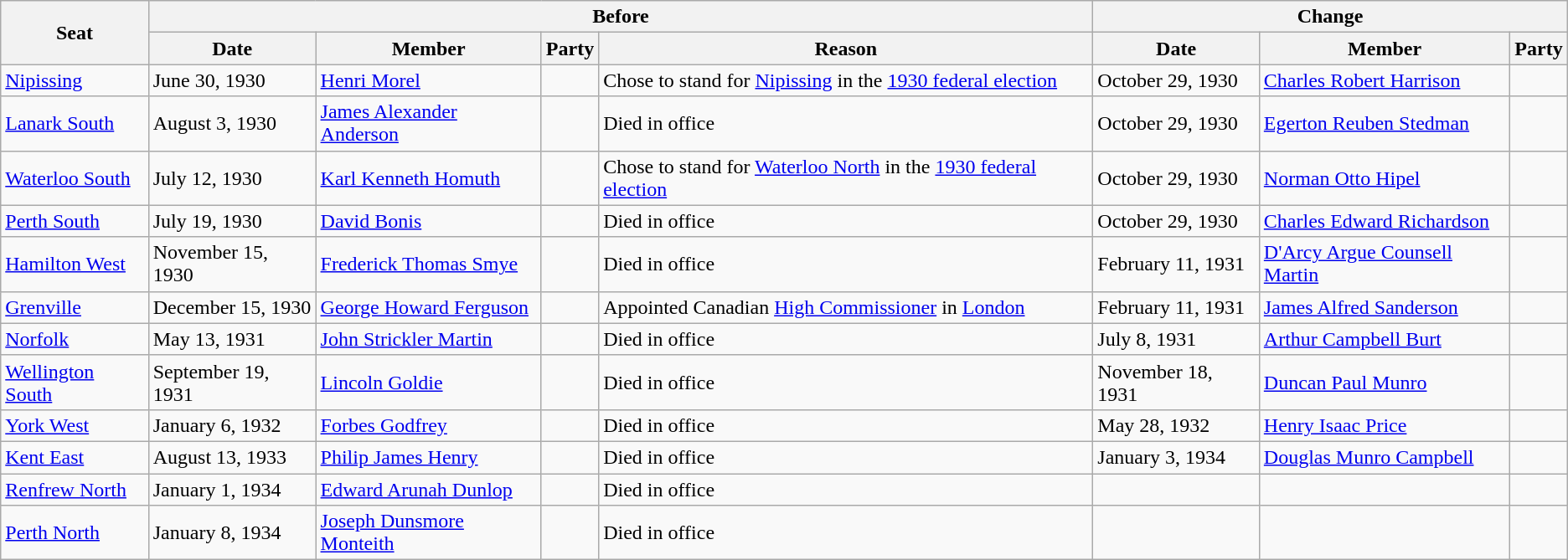<table class="wikitable" style="border: none;">
<tr>
<th rowspan="2">Seat</th>
<th colspan="4">Before</th>
<th colspan="3">Change</th>
</tr>
<tr>
<th>Date</th>
<th>Member</th>
<th>Party</th>
<th>Reason</th>
<th>Date</th>
<th>Member</th>
<th>Party</th>
</tr>
<tr>
<td><a href='#'>Nipissing</a></td>
<td>June 30, 1930</td>
<td><a href='#'>Henri Morel</a></td>
<td></td>
<td>Chose to stand for <a href='#'>Nipissing</a> in the <a href='#'>1930 federal election</a></td>
<td>October 29, 1930</td>
<td><a href='#'>Charles Robert Harrison</a></td>
<td></td>
</tr>
<tr>
<td><a href='#'>Lanark South</a></td>
<td>August 3, 1930</td>
<td><a href='#'>James Alexander Anderson</a></td>
<td></td>
<td>Died in office</td>
<td>October 29, 1930</td>
<td><a href='#'>Egerton Reuben Stedman</a></td>
<td></td>
</tr>
<tr>
<td><a href='#'>Waterloo South</a></td>
<td>July 12, 1930</td>
<td><a href='#'>Karl Kenneth Homuth</a></td>
<td></td>
<td>Chose to stand for <a href='#'>Waterloo North</a> in the <a href='#'>1930 federal election</a></td>
<td>October 29, 1930</td>
<td><a href='#'>Norman Otto Hipel</a></td>
<td></td>
</tr>
<tr>
<td><a href='#'>Perth South</a></td>
<td>July 19, 1930</td>
<td><a href='#'>David Bonis</a></td>
<td></td>
<td>Died in office</td>
<td>October 29, 1930</td>
<td><a href='#'>Charles Edward Richardson</a></td>
<td></td>
</tr>
<tr>
<td><a href='#'>Hamilton West</a></td>
<td>November 15, 1930</td>
<td><a href='#'>Frederick Thomas Smye</a></td>
<td></td>
<td>Died in office</td>
<td>February 11, 1931</td>
<td><a href='#'>D'Arcy Argue Counsell Martin</a></td>
<td></td>
</tr>
<tr>
<td><a href='#'>Grenville</a></td>
<td>December 15, 1930</td>
<td><a href='#'>George Howard Ferguson</a></td>
<td></td>
<td>Appointed Canadian <a href='#'>High Commissioner</a> in <a href='#'>London</a></td>
<td>February 11, 1931</td>
<td><a href='#'>James Alfred Sanderson</a></td>
<td></td>
</tr>
<tr>
<td><a href='#'>Norfolk</a></td>
<td>May 13, 1931</td>
<td><a href='#'>John Strickler Martin</a></td>
<td></td>
<td>Died in office</td>
<td>July 8, 1931</td>
<td><a href='#'>Arthur Campbell Burt</a></td>
<td></td>
</tr>
<tr>
<td><a href='#'>Wellington South</a></td>
<td>September 19, 1931</td>
<td><a href='#'>Lincoln Goldie</a></td>
<td></td>
<td>Died in office</td>
<td>November 18, 1931</td>
<td><a href='#'>Duncan Paul Munro</a></td>
<td></td>
</tr>
<tr>
<td><a href='#'>York West</a></td>
<td>January 6, 1932</td>
<td><a href='#'>Forbes Godfrey</a></td>
<td></td>
<td>Died in office</td>
<td>May 28, 1932</td>
<td><a href='#'>Henry Isaac Price</a></td>
<td></td>
</tr>
<tr>
<td><a href='#'>Kent East</a></td>
<td>August 13, 1933</td>
<td><a href='#'>Philip James Henry</a></td>
<td></td>
<td>Died in office</td>
<td>January 3, 1934</td>
<td><a href='#'>Douglas Munro Campbell</a></td>
<td></td>
</tr>
<tr>
<td><a href='#'>Renfrew North</a></td>
<td>January 1, 1934</td>
<td><a href='#'>Edward Arunah Dunlop</a></td>
<td></td>
<td>Died in office</td>
<td></td>
<td></td>
<td></td>
</tr>
<tr>
<td><a href='#'>Perth North</a></td>
<td>January 8, 1934</td>
<td><a href='#'>Joseph Dunsmore Monteith</a></td>
<td></td>
<td>Died in office</td>
<td></td>
<td></td>
<td></td>
</tr>
</table>
